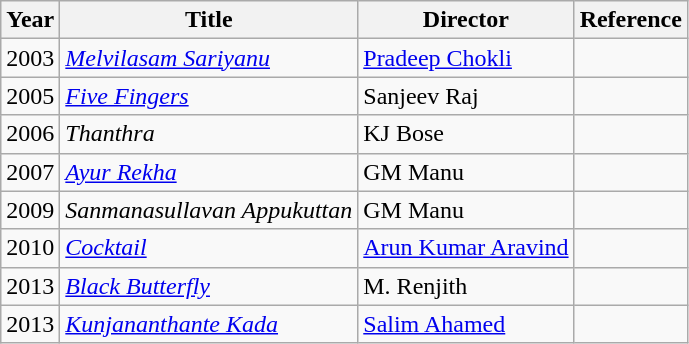<table class="wikitable sortable">
<tr>
<th rowspan="1">Year</th>
<th rowspan="1">Title</th>
<th rowspan="1">Director</th>
<th rowspan="1" class="unsortable">Reference</th>
</tr>
<tr>
<td>2003</td>
<td><em><a href='#'>Melvilasam Sariyanu</a></em></td>
<td><a href='#'>Pradeep Chokli</a></td>
<td></td>
</tr>
<tr>
<td>2005</td>
<td><em><a href='#'>Five Fingers</a></em></td>
<td>Sanjeev Raj</td>
<td></td>
</tr>
<tr>
<td>2006</td>
<td><em>Thanthra</em></td>
<td>KJ Bose</td>
<td></td>
</tr>
<tr>
<td>2007</td>
<td><em><a href='#'>Ayur Rekha</a></em></td>
<td>GM Manu</td>
<td></td>
</tr>
<tr>
<td>2009</td>
<td><em>Sanmanasullavan Appukuttan</em></td>
<td>GM Manu</td>
<td></td>
</tr>
<tr>
<td>2010</td>
<td><em><a href='#'>Cocktail</a></em></td>
<td><a href='#'>Arun Kumar Aravind</a></td>
<td></td>
</tr>
<tr>
<td>2013</td>
<td><em><a href='#'>Black Butterfly</a></em></td>
<td>M. Renjith</td>
<td></td>
</tr>
<tr>
<td>2013</td>
<td><em><a href='#'>Kunjananthante Kada</a></em></td>
<td><a href='#'>Salim Ahamed</a></td>
<td></td>
</tr>
</table>
